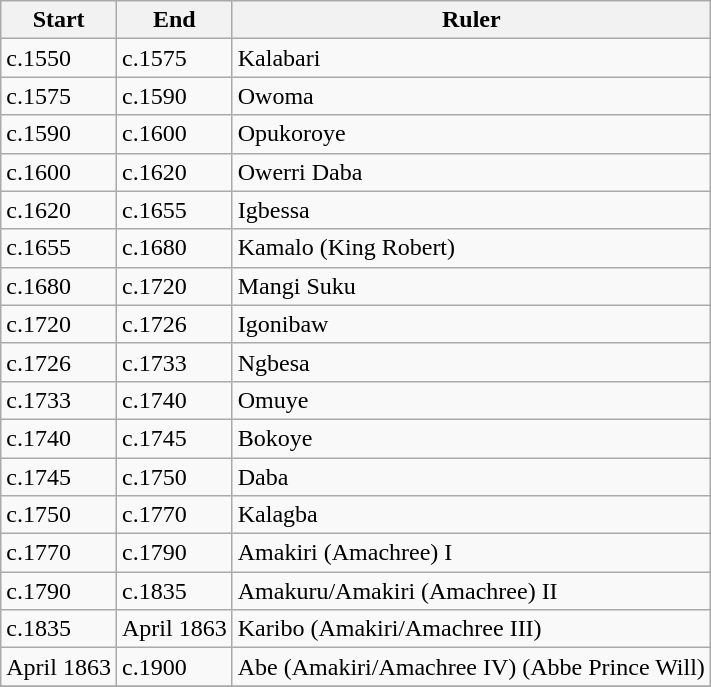<table class=wikitable style="text-align:left;">
<tr>
<th>Start</th>
<th>End</th>
<th>Ruler</th>
</tr>
<tr>
<td>c.1550</td>
<td>c.1575</td>
<td>Kalabari</td>
</tr>
<tr>
<td>c.1575</td>
<td>c.1590</td>
<td>Owoma</td>
</tr>
<tr>
<td>c.1590</td>
<td>c.1600</td>
<td>Opukoroye</td>
</tr>
<tr>
<td>c.1600</td>
<td>c.1620</td>
<td>Owerri Daba</td>
</tr>
<tr>
<td>c.1620</td>
<td>c.1655</td>
<td>Igbessa</td>
</tr>
<tr>
<td>c.1655</td>
<td>c.1680</td>
<td>Kamalo (King Robert)</td>
</tr>
<tr>
<td>c.1680</td>
<td>c.1720</td>
<td>Mangi Suku</td>
</tr>
<tr>
<td>c.1720</td>
<td>c.1726</td>
<td>Igonibaw</td>
</tr>
<tr>
<td>c.1726</td>
<td>c.1733</td>
<td>Ngbesa</td>
</tr>
<tr>
<td>c.1733</td>
<td>c.1740</td>
<td>Omuye</td>
</tr>
<tr>
<td>c.1740</td>
<td>c.1745</td>
<td>Bokoye</td>
</tr>
<tr>
<td>c.1745</td>
<td>c.1750</td>
<td>Daba</td>
</tr>
<tr>
<td>c.1750</td>
<td>c.1770</td>
<td>Kalagba</td>
</tr>
<tr>
<td>c.1770</td>
<td>c.1790</td>
<td>Amakiri (Amachree) I</td>
</tr>
<tr>
<td>c.1790</td>
<td>c.1835</td>
<td>Amakuru/Amakiri (Amachree) II</td>
</tr>
<tr>
<td>c.1835</td>
<td>April 1863</td>
<td>Karibo (Amakiri/Amachree III)</td>
</tr>
<tr>
<td>April 1863</td>
<td>c.1900</td>
<td>Abe (Amakiri/Amachree IV) (Abbe Prince Will)</td>
</tr>
<tr>
</tr>
</table>
